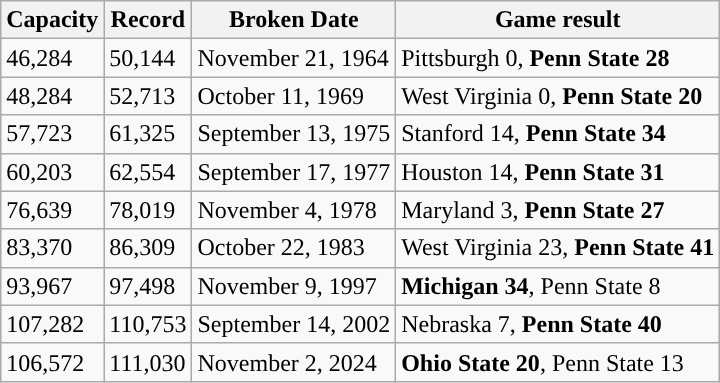<table class="wikitable">
<tr>
<th>Capacity</th>
<th>Record</th>
<th>Broken Date</th>
<th>Game result</th>
</tr>
<tr>
<td>46,284</td>
<td>50,144</td>
<td>November 21, 1964</td>
<td>Pittsburgh 0, <strong>Penn State 28</strong></td>
</tr>
<tr>
<td>48,284</td>
<td>52,713</td>
<td>October 11, 1969</td>
<td>West Virginia 0, <strong>Penn State 20</strong></td>
</tr>
<tr>
<td>57,723</td>
<td>61,325</td>
<td>September 13, 1975</td>
<td>Stanford 14, <strong>Penn State 34</strong></td>
</tr>
<tr>
<td>60,203</td>
<td>62,554</td>
<td>September 17, 1977</td>
<td>Houston 14, <strong>Penn State 31</strong></td>
</tr>
<tr>
<td>76,639</td>
<td>78,019</td>
<td>November 4, 1978</td>
<td>Maryland 3, <strong>Penn State 27</strong></td>
</tr>
<tr>
<td>83,370</td>
<td>86,309</td>
<td>October 22, 1983</td>
<td>West Virginia 23, <strong>Penn State 41</strong></td>
</tr>
<tr>
<td>93,967</td>
<td>97,498</td>
<td>November 9, 1997</td>
<td><strong>Michigan 34</strong>, Penn State 8</td>
</tr>
<tr>
<td>107,282</td>
<td>110,753</td>
<td>September 14, 2002</td>
<td>Nebraska 7, <strong>Penn State 40</strong></td>
</tr>
<tr>
<td>106,572</td>
<td>111,030</td>
<td>November 2, 2024</td>
<td><strong>Ohio State 20</strong>, Penn State 13</td>
</tr>
</table>
